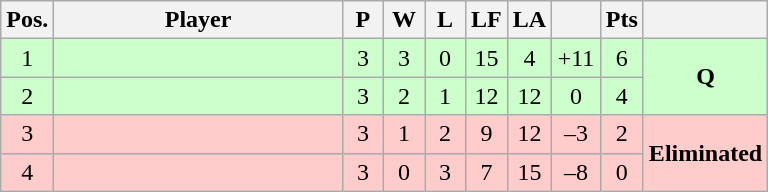<table class="wikitable" style="text-align:center; margin: 1em auto 1em auto, align:left">
<tr>
<th width=20>Pos.</th>
<th width=185>Player</th>
<th width=20>P</th>
<th width=20>W</th>
<th width=20>L</th>
<th width=20>LF</th>
<th width=20>LA</th>
<th width=25></th>
<th width=20>Pts</th>
<th width=70></th>
</tr>
<tr style="background:#CCFFCC;">
<td>1</td>
<td style="text-align:left"></td>
<td>3</td>
<td>3</td>
<td>0</td>
<td>15</td>
<td>4</td>
<td>+11</td>
<td>6</td>
<td rowspan=2><strong>Q</strong></td>
</tr>
<tr style="background:#CCFFCC;">
<td>2</td>
<td style="text-align:left"></td>
<td>3</td>
<td>2</td>
<td>1</td>
<td>12</td>
<td>12</td>
<td>0</td>
<td>4</td>
</tr>
<tr style="background:#FFCCCC;">
<td>3</td>
<td style="text-align:left"></td>
<td>3</td>
<td>1</td>
<td>2</td>
<td>9</td>
<td>12</td>
<td>–3</td>
<td>2</td>
<td rowspan=2><strong>Eliminated</strong></td>
</tr>
<tr style="background:#FFCCCC;">
<td>4</td>
<td style="text-align:left"></td>
<td>3</td>
<td>0</td>
<td>3</td>
<td>7</td>
<td>15</td>
<td>–8</td>
<td>0</td>
</tr>
</table>
